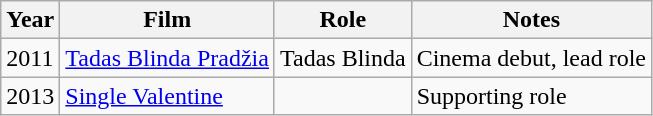<table class="wikitable">
<tr>
<th>Year</th>
<th>Film</th>
<th>Role</th>
<th>Notes</th>
</tr>
<tr>
<td>2011</td>
<td><a href='#'>Tadas Blinda Pradžia</a></td>
<td>Tadas Blinda</td>
<td>Cinema debut, lead role</td>
</tr>
<tr>
<td>2013</td>
<td><a href='#'>Single Valentine</a></td>
<td></td>
<td>Supporting role</td>
</tr>
</table>
